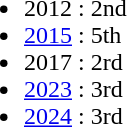<table border="0" cellpadding="2">
<tr valign="top">
<td><br><ul><li>2012 :  2nd</li><li><a href='#'>2015</a> : 5th</li><li>2017 :  2rd</li><li><a href='#'>2023</a> :  3rd</li><li><a href='#'>2024</a> :  3rd</li></ul></td>
</tr>
</table>
